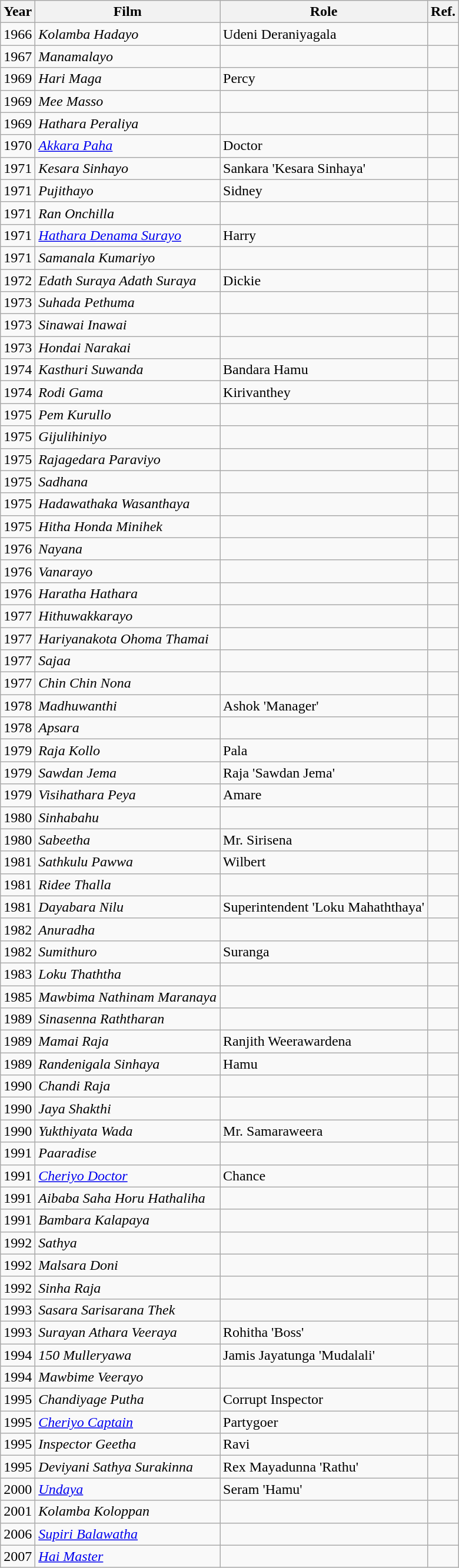<table class="wikitable">
<tr>
<th>Year</th>
<th>Film</th>
<th>Role</th>
<th>Ref.</th>
</tr>
<tr>
<td>1966</td>
<td><em>Kolamba Hadayo</em></td>
<td>Udeni Deraniyagala</td>
<td></td>
</tr>
<tr>
<td>1967</td>
<td><em>Manamalayo</em></td>
<td></td>
<td></td>
</tr>
<tr>
<td>1969</td>
<td><em>Hari Maga</em></td>
<td>Percy</td>
<td></td>
</tr>
<tr>
<td>1969</td>
<td><em>Mee Masso</em></td>
<td></td>
<td></td>
</tr>
<tr>
<td>1969</td>
<td><em>Hathara Peraliya</em></td>
<td></td>
<td></td>
</tr>
<tr>
<td>1970</td>
<td><em><a href='#'>Akkara Paha</a></em></td>
<td>Doctor</td>
<td></td>
</tr>
<tr>
<td>1971</td>
<td><em>Kesara Sinhayo</em></td>
<td>Sankara 'Kesara Sinhaya'</td>
<td></td>
</tr>
<tr>
<td>1971</td>
<td><em>Pujithayo</em></td>
<td>Sidney</td>
<td></td>
</tr>
<tr>
<td>1971</td>
<td><em>Ran Onchilla</em></td>
<td></td>
<td></td>
</tr>
<tr>
<td>1971</td>
<td><em><a href='#'>Hathara Denama Surayo</a></em></td>
<td>Harry</td>
<td></td>
</tr>
<tr>
<td>1971</td>
<td><em>Samanala Kumariyo</em></td>
<td></td>
<td></td>
</tr>
<tr>
<td>1972</td>
<td><em>Edath Suraya Adath Suraya</em></td>
<td>Dickie</td>
<td></td>
</tr>
<tr>
<td>1973</td>
<td><em>Suhada Pethuma</em></td>
<td></td>
<td></td>
</tr>
<tr>
<td>1973</td>
<td><em>Sinawai Inawai</em></td>
<td></td>
<td></td>
</tr>
<tr>
<td>1973</td>
<td><em>Hondai Narakai</em></td>
<td></td>
<td></td>
</tr>
<tr>
<td>1974</td>
<td><em>Kasthuri Suwanda</em></td>
<td>Bandara Hamu</td>
<td></td>
</tr>
<tr>
<td>1974</td>
<td><em>Rodi Gama</em></td>
<td>Kirivanthey</td>
<td></td>
</tr>
<tr>
<td>1975</td>
<td><em>Pem Kurullo</em></td>
<td></td>
<td></td>
</tr>
<tr>
<td>1975</td>
<td><em>Gijulihiniyo</em></td>
<td></td>
<td></td>
</tr>
<tr>
<td>1975</td>
<td><em>Rajagedara Paraviyo</em></td>
<td></td>
<td></td>
</tr>
<tr>
<td>1975</td>
<td><em>Sadhana</em></td>
<td></td>
<td></td>
</tr>
<tr>
<td>1975</td>
<td><em>Hadawathaka Wasanthaya</em></td>
<td></td>
<td></td>
</tr>
<tr>
<td>1975</td>
<td><em>Hitha Honda Minihek</em></td>
<td></td>
<td></td>
</tr>
<tr>
<td>1976</td>
<td><em>Nayana</em></td>
<td></td>
<td></td>
</tr>
<tr>
<td>1976</td>
<td><em>Vanarayo</em></td>
<td></td>
<td></td>
</tr>
<tr>
<td>1976</td>
<td><em>Haratha Hathara</em></td>
<td></td>
<td></td>
</tr>
<tr>
<td>1977</td>
<td><em>Hithuwakkarayo</em></td>
<td></td>
<td></td>
</tr>
<tr>
<td>1977</td>
<td><em>Hariyanakota Ohoma Thamai</em></td>
<td></td>
<td></td>
</tr>
<tr>
<td>1977</td>
<td><em>Sajaa</em></td>
<td></td>
<td></td>
</tr>
<tr>
<td>1977</td>
<td><em>Chin Chin Nona</em></td>
<td></td>
<td></td>
</tr>
<tr>
<td>1978</td>
<td><em>Madhuwanthi</em></td>
<td>Ashok 'Manager'</td>
<td></td>
</tr>
<tr>
<td>1978</td>
<td><em>Apsara</em></td>
<td></td>
<td></td>
</tr>
<tr>
<td>1979</td>
<td><em>Raja Kollo</em></td>
<td>Pala</td>
<td></td>
</tr>
<tr>
<td>1979</td>
<td><em>Sawdan Jema</em></td>
<td>Raja 'Sawdan Jema'</td>
<td></td>
</tr>
<tr>
<td>1979</td>
<td><em>Visihathara Peya</em></td>
<td>Amare</td>
<td></td>
</tr>
<tr>
<td>1980</td>
<td><em>Sinhabahu</em></td>
<td></td>
<td></td>
</tr>
<tr>
<td>1980</td>
<td><em>Sabeetha</em></td>
<td>Mr. Sirisena</td>
<td></td>
</tr>
<tr>
<td>1981</td>
<td><em>Sathkulu Pawwa</em></td>
<td>Wilbert</td>
<td></td>
</tr>
<tr>
<td>1981</td>
<td><em>Ridee Thalla</em></td>
<td></td>
<td></td>
</tr>
<tr>
<td>1981</td>
<td><em>Dayabara Nilu</em></td>
<td>Superintendent 'Loku Mahaththaya'</td>
<td></td>
</tr>
<tr>
<td>1982</td>
<td><em>Anuradha</em></td>
<td></td>
<td></td>
</tr>
<tr>
<td>1982</td>
<td><em>Sumithuro</em></td>
<td>Suranga</td>
<td></td>
</tr>
<tr>
<td>1983</td>
<td><em>Loku Thaththa</em></td>
<td></td>
<td></td>
</tr>
<tr>
<td>1985</td>
<td><em>Mawbima Nathinam Maranaya</em></td>
<td></td>
<td></td>
</tr>
<tr>
<td>1989</td>
<td><em>Sinasenna Raththaran</em></td>
<td></td>
<td></td>
</tr>
<tr>
<td>1989</td>
<td><em>Mamai Raja</em></td>
<td>Ranjith Weerawardena</td>
<td></td>
</tr>
<tr>
<td>1989</td>
<td><em>Randenigala Sinhaya</em></td>
<td>Hamu</td>
<td></td>
</tr>
<tr>
<td>1990</td>
<td><em>Chandi Raja</em></td>
<td></td>
<td></td>
</tr>
<tr>
<td>1990</td>
<td><em>Jaya Shakthi</em></td>
<td></td>
<td></td>
</tr>
<tr>
<td>1990</td>
<td><em>Yukthiyata Wada</em></td>
<td>Mr. Samaraweera</td>
<td></td>
</tr>
<tr>
<td>1991</td>
<td><em>Paaradise</em></td>
<td></td>
<td></td>
</tr>
<tr>
<td>1991</td>
<td><em><a href='#'>Cheriyo Doctor</a></em></td>
<td>Chance</td>
<td></td>
</tr>
<tr>
<td>1991</td>
<td><em>Aibaba Saha Horu Hathaliha</em></td>
<td></td>
<td></td>
</tr>
<tr>
<td>1991</td>
<td><em>Bambara Kalapaya</em></td>
<td></td>
<td></td>
</tr>
<tr>
<td>1992</td>
<td><em>Sathya</em></td>
<td></td>
<td></td>
</tr>
<tr>
<td>1992</td>
<td><em>Malsara Doni</em></td>
<td></td>
<td></td>
</tr>
<tr>
<td>1992</td>
<td><em>Sinha Raja</em></td>
<td></td>
<td></td>
</tr>
<tr>
<td>1993</td>
<td><em>Sasara Sarisarana Thek</em></td>
<td></td>
<td></td>
</tr>
<tr>
<td>1993</td>
<td><em>Surayan Athara Veeraya</em></td>
<td>Rohitha 'Boss'</td>
<td></td>
</tr>
<tr>
<td>1994</td>
<td><em>150 Mulleryawa</em></td>
<td>Jamis Jayatunga 'Mudalali'</td>
<td></td>
</tr>
<tr>
<td>1994</td>
<td><em>Mawbime Veerayo</em></td>
<td></td>
<td></td>
</tr>
<tr>
<td>1995</td>
<td><em>Chandiyage Putha</em></td>
<td>Corrupt Inspector</td>
<td></td>
</tr>
<tr>
<td>1995</td>
<td><em><a href='#'>Cheriyo Captain</a></em></td>
<td>Partygoer</td>
<td></td>
</tr>
<tr>
<td>1995</td>
<td><em>Inspector Geetha</em></td>
<td>Ravi</td>
<td></td>
</tr>
<tr>
<td>1995</td>
<td><em>Deviyani Sathya Surakinna</em></td>
<td>Rex Mayadunna 'Rathu'</td>
<td></td>
</tr>
<tr>
<td>2000</td>
<td><em><a href='#'>Undaya</a></em></td>
<td>Seram 'Hamu'</td>
<td></td>
</tr>
<tr>
<td>2001</td>
<td><em>Kolamba Koloppan</em></td>
<td></td>
<td></td>
</tr>
<tr>
<td>2006</td>
<td><em><a href='#'>Supiri Balawatha</a></em></td>
<td></td>
<td></td>
</tr>
<tr>
<td>2007</td>
<td><em><a href='#'>Hai Master</a></em></td>
<td></td>
<td></td>
</tr>
</table>
